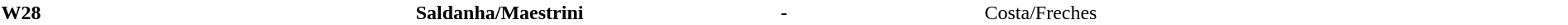<table cellspacing=0 width=100% style=background:#FFFFFF>
<tr>
<td width=10%><strong>W28</strong></td>
<td width=12% align=right> <strong>Saldanha/Maestrini</strong></td>
<td align=center width=15%><strong> -  </strong></td>
<td width=22%> Costa/Freches</td>
</tr>
</table>
